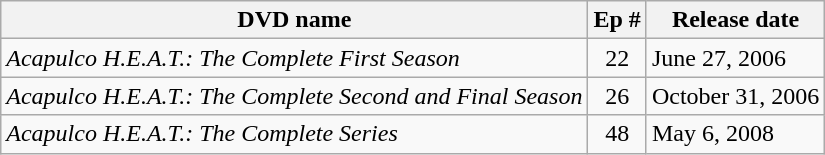<table class="wikitable">
<tr>
<th>DVD name</th>
<th>Ep #</th>
<th>Release date</th>
</tr>
<tr>
<td><em>Acapulco H.E.A.T.: The Complete First Season</em></td>
<td align="center">22</td>
<td>June 27, 2006</td>
</tr>
<tr>
<td><em>Acapulco H.E.A.T.: The Complete Second and Final Season</em></td>
<td align="center">26</td>
<td>October 31, 2006</td>
</tr>
<tr>
<td><em>Acapulco H.E.A.T.: The Complete Series</em></td>
<td align="center">48</td>
<td>May 6, 2008</td>
</tr>
</table>
